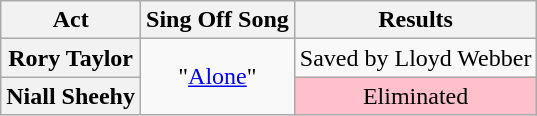<table class="wikitable plainrowheaders" style="text-align:center;">
<tr>
<th scope="col">Act</th>
<th scope="col">Sing Off Song</th>
<th scope="col">Results</th>
</tr>
<tr>
<th scope="row">Rory Taylor</th>
<td rowspan="2">"<a href='#'>Alone</a>"</td>
<td>Saved by Lloyd Webber</td>
</tr>
<tr>
<th scope="row">Niall Sheehy</th>
<td style="background:pink;">Eliminated</td>
</tr>
</table>
